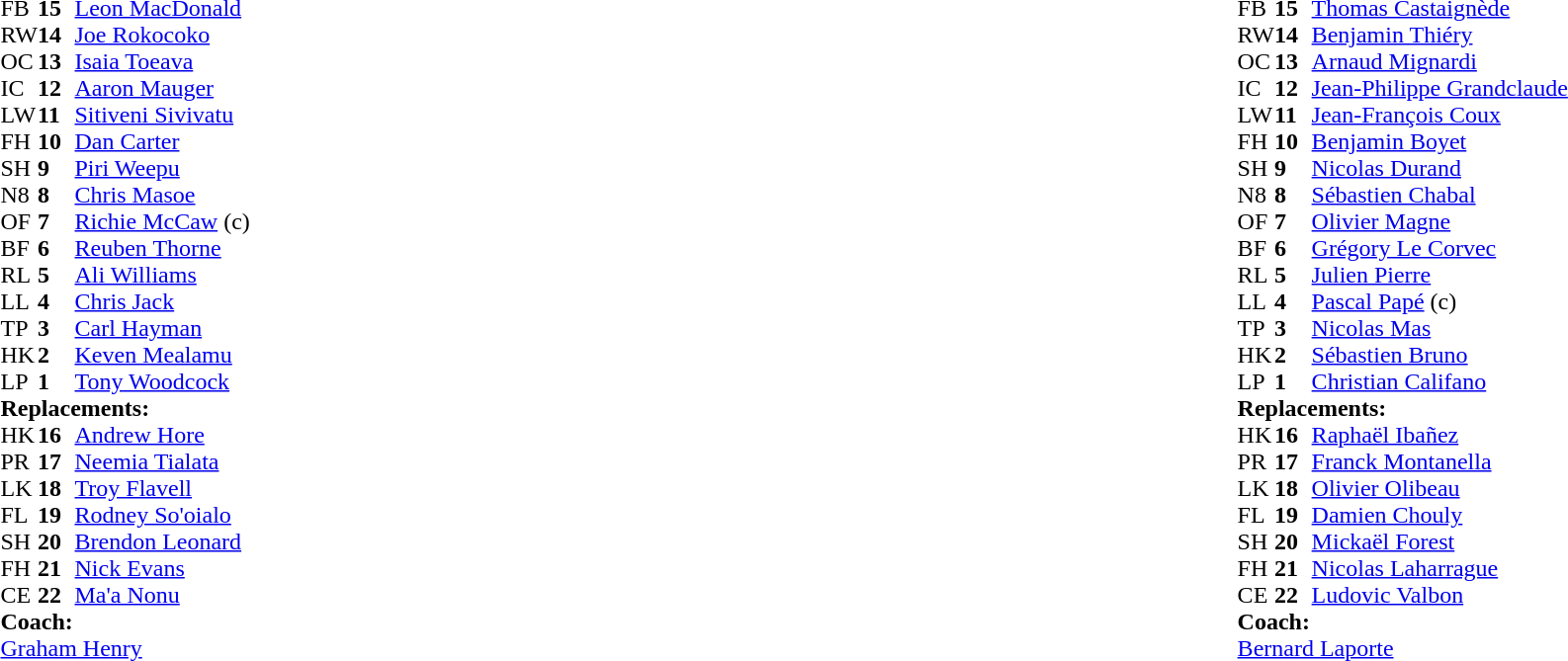<table style="width:100%">
<tr>
<td style="vertical-align:top; width:50%;"><br><table style="font-size: 100%" cellspacing="0" cellpadding="0">
<tr>
<th width="25"></th>
<th width="25"></th>
</tr>
<tr>
<td>FB</td>
<td><strong>15</strong></td>
<td><a href='#'>Leon MacDonald</a></td>
</tr>
<tr>
<td>RW</td>
<td><strong>14</strong></td>
<td><a href='#'>Joe Rokocoko</a></td>
</tr>
<tr>
<td>OC</td>
<td><strong>13</strong></td>
<td><a href='#'>Isaia Toeava</a></td>
</tr>
<tr>
<td>IC</td>
<td><strong>12</strong></td>
<td><a href='#'>Aaron Mauger</a></td>
</tr>
<tr>
<td>LW</td>
<td><strong>11</strong></td>
<td><a href='#'>Sitiveni Sivivatu</a></td>
</tr>
<tr>
<td>FH</td>
<td><strong>10</strong></td>
<td><a href='#'>Dan Carter</a></td>
</tr>
<tr>
<td>SH</td>
<td><strong>9</strong></td>
<td><a href='#'>Piri Weepu</a></td>
</tr>
<tr>
<td>N8</td>
<td><strong>8</strong></td>
<td><a href='#'>Chris Masoe</a></td>
</tr>
<tr>
<td>OF</td>
<td><strong>7</strong></td>
<td><a href='#'>Richie McCaw</a> (c)</td>
</tr>
<tr>
<td>BF</td>
<td><strong>6</strong></td>
<td><a href='#'>Reuben Thorne</a></td>
</tr>
<tr>
<td>RL</td>
<td><strong>5</strong></td>
<td><a href='#'>Ali Williams</a></td>
</tr>
<tr>
<td>LL</td>
<td><strong>4</strong></td>
<td><a href='#'>Chris Jack</a></td>
</tr>
<tr>
<td>TP</td>
<td><strong>3</strong></td>
<td><a href='#'>Carl Hayman</a></td>
</tr>
<tr>
<td>HK</td>
<td><strong>2</strong></td>
<td><a href='#'>Keven Mealamu</a></td>
</tr>
<tr>
<td>LP</td>
<td><strong>1</strong></td>
<td><a href='#'>Tony Woodcock</a></td>
</tr>
<tr>
<td colspan="3"><strong>Replacements:</strong></td>
</tr>
<tr>
<td>HK</td>
<td><strong>16</strong></td>
<td><a href='#'>Andrew Hore</a></td>
<td></td>
<td></td>
</tr>
<tr>
<td>PR</td>
<td><strong>17</strong></td>
<td><a href='#'>Neemia Tialata</a></td>
<td></td>
<td></td>
</tr>
<tr>
<td>LK</td>
<td><strong>18</strong></td>
<td><a href='#'>Troy Flavell</a></td>
<td></td>
<td></td>
</tr>
<tr>
<td>FL</td>
<td><strong>19</strong></td>
<td><a href='#'>Rodney So'oialo</a></td>
<td></td>
<td></td>
</tr>
<tr>
<td>SH</td>
<td><strong>20</strong></td>
<td><a href='#'>Brendon Leonard</a></td>
<td></td>
<td></td>
</tr>
<tr>
<td>FH</td>
<td><strong>21</strong></td>
<td><a href='#'>Nick Evans</a></td>
<td></td>
<td></td>
</tr>
<tr>
<td>CE</td>
<td><strong>22</strong></td>
<td><a href='#'>Ma'a Nonu</a></td>
<td></td>
<td></td>
</tr>
<tr>
<td colspan="3"><strong>Coach:</strong></td>
</tr>
<tr>
<td colspan="3"> <a href='#'>Graham Henry</a></td>
</tr>
</table>
</td>
<td style="vertical-align:top"></td>
<td style="vertical-align:top; width:50%;"><br><table cellspacing="0" cellpadding="0" style="font-size:100%; margin:auto;">
<tr>
<th width="25"></th>
<th width="25"></th>
</tr>
<tr>
<td>FB</td>
<td><strong>15</strong></td>
<td><a href='#'>Thomas Castaignède</a></td>
</tr>
<tr>
<td>RW</td>
<td><strong>14</strong></td>
<td><a href='#'>Benjamin Thiéry</a></td>
</tr>
<tr>
<td>OC</td>
<td><strong>13</strong></td>
<td><a href='#'>Arnaud Mignardi</a></td>
</tr>
<tr>
<td>IC</td>
<td><strong>12</strong></td>
<td><a href='#'>Jean-Philippe Grandclaude</a></td>
</tr>
<tr>
<td>LW</td>
<td><strong>11</strong></td>
<td><a href='#'>Jean-François Coux</a></td>
</tr>
<tr>
<td>FH</td>
<td><strong>10</strong></td>
<td><a href='#'>Benjamin Boyet</a></td>
<td></td>
</tr>
<tr>
<td>SH</td>
<td><strong>9</strong></td>
<td><a href='#'>Nicolas Durand</a></td>
</tr>
<tr>
<td>N8</td>
<td><strong>8</strong></td>
<td><a href='#'>Sébastien Chabal</a></td>
</tr>
<tr>
<td>OF</td>
<td><strong>7</strong></td>
<td><a href='#'>Olivier Magne</a></td>
</tr>
<tr>
<td>BF</td>
<td><strong>6</strong></td>
<td><a href='#'>Grégory Le Corvec</a></td>
</tr>
<tr>
<td>RL</td>
<td><strong>5</strong></td>
<td><a href='#'>Julien Pierre</a></td>
</tr>
<tr>
<td>LL</td>
<td><strong>4</strong></td>
<td><a href='#'>Pascal Papé</a> (c)</td>
</tr>
<tr>
<td>TP</td>
<td><strong>3</strong></td>
<td><a href='#'>Nicolas Mas</a></td>
</tr>
<tr>
<td>HK</td>
<td><strong>2</strong></td>
<td><a href='#'>Sébastien Bruno</a></td>
</tr>
<tr>
<td>LP</td>
<td><strong>1</strong></td>
<td><a href='#'>Christian Califano</a></td>
</tr>
<tr>
<td colspan="3"><strong>Replacements:</strong></td>
</tr>
<tr>
<td>HK</td>
<td><strong>16</strong></td>
<td><a href='#'>Raphaël Ibañez</a></td>
<td></td>
<td></td>
</tr>
<tr>
<td>PR</td>
<td><strong>17</strong></td>
<td><a href='#'>Franck Montanella</a></td>
<td></td>
<td></td>
</tr>
<tr>
<td>LK</td>
<td><strong>18</strong></td>
<td><a href='#'>Olivier Olibeau</a></td>
<td></td>
<td></td>
</tr>
<tr>
<td>FL</td>
<td><strong>19</strong></td>
<td><a href='#'>Damien Chouly</a></td>
<td></td>
<td></td>
</tr>
<tr>
<td>SH</td>
<td><strong>20</strong></td>
<td><a href='#'>Mickaël Forest</a></td>
<td></td>
<td></td>
</tr>
<tr>
<td>FH</td>
<td><strong>21</strong></td>
<td><a href='#'>Nicolas Laharrague</a></td>
<td></td>
<td></td>
</tr>
<tr>
<td>CE</td>
<td><strong>22</strong></td>
<td><a href='#'>Ludovic Valbon</a></td>
<td></td>
<td></td>
</tr>
<tr>
<td colspan="3"><strong>Coach:</strong></td>
</tr>
<tr>
<td colspan="3"> <a href='#'>Bernard Laporte</a></td>
</tr>
</table>
</td>
</tr>
</table>
